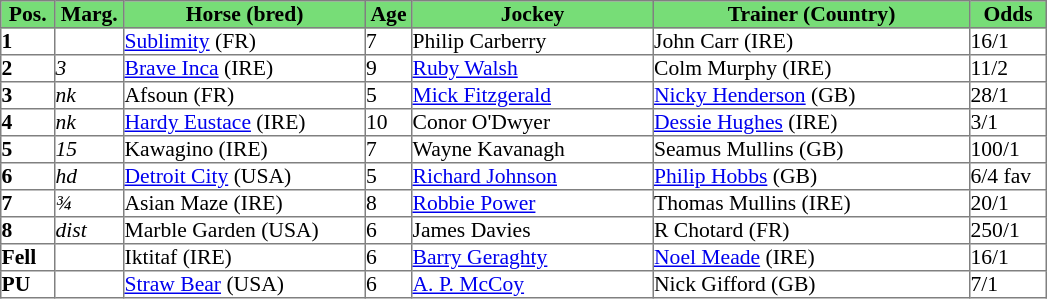<table border="1" cellpadding="0" style="border-collapse: collapse; font-size:90%">
<tr style="background:#7d7; text-align:center;">
<td style="width:35px;"><strong>Pos.</strong></td>
<td style="width:45px;"><strong>Marg.</strong></td>
<td style="width:160px;"><strong>Horse (bred)</strong></td>
<td style="width:30px;"><strong>Age</strong></td>
<td style="width:160px;"><strong>Jockey</strong></td>
<td style="width:210px;"><strong>Trainer (Country)</strong></td>
<td style="width:50px;"><strong>Odds</strong></td>
</tr>
<tr>
<td><strong>1</strong></td>
<td></td>
<td><a href='#'>Sublimity</a> (FR)</td>
<td>7</td>
<td>Philip Carberry</td>
<td>John Carr (IRE)</td>
<td>16/1</td>
</tr>
<tr>
<td><strong>2</strong></td>
<td><em>3</em></td>
<td><a href='#'>Brave Inca</a> (IRE)</td>
<td>9</td>
<td><a href='#'>Ruby Walsh</a></td>
<td>Colm Murphy (IRE)</td>
<td>11/2</td>
</tr>
<tr>
<td><strong>3</strong></td>
<td><em>nk</em></td>
<td>Afsoun (FR)</td>
<td>5</td>
<td><a href='#'>Mick Fitzgerald</a></td>
<td><a href='#'>Nicky Henderson</a> (GB)</td>
<td>28/1</td>
</tr>
<tr>
<td><strong>4</strong></td>
<td><em>nk</em></td>
<td><a href='#'>Hardy Eustace</a> (IRE)</td>
<td>10</td>
<td>Conor O'Dwyer</td>
<td><a href='#'>Dessie Hughes</a> (IRE)</td>
<td>3/1</td>
</tr>
<tr>
<td><strong>5</strong></td>
<td><em>15</em></td>
<td>Kawagino (IRE)</td>
<td>7</td>
<td>Wayne Kavanagh</td>
<td>Seamus Mullins (GB)</td>
<td>100/1</td>
</tr>
<tr>
<td><strong>6</strong></td>
<td><em>hd</em></td>
<td><a href='#'>Detroit City</a> (USA)</td>
<td>5</td>
<td><a href='#'>Richard Johnson</a></td>
<td><a href='#'>Philip Hobbs</a> (GB)</td>
<td>6/4 fav</td>
</tr>
<tr>
<td><strong>7</strong></td>
<td><em>¾</em></td>
<td>Asian Maze (IRE)</td>
<td>8</td>
<td><a href='#'>Robbie Power</a></td>
<td>Thomas Mullins (IRE)</td>
<td>20/1</td>
</tr>
<tr>
<td><strong>8</strong></td>
<td><em>dist</em></td>
<td>Marble Garden (USA)</td>
<td>6</td>
<td>James Davies</td>
<td>R Chotard (FR)</td>
<td>250/1</td>
</tr>
<tr>
<td><strong>Fell</strong></td>
<td></td>
<td>Iktitaf (IRE)</td>
<td>6</td>
<td><a href='#'>Barry Geraghty</a></td>
<td><a href='#'>Noel Meade</a> (IRE)</td>
<td>16/1</td>
</tr>
<tr>
<td><strong>PU</strong></td>
<td></td>
<td><a href='#'>Straw Bear</a> (USA)</td>
<td>6</td>
<td><a href='#'>A. P. McCoy</a></td>
<td>Nick Gifford (GB)</td>
<td>7/1</td>
</tr>
</table>
